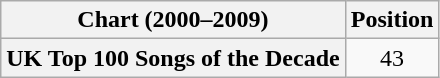<table class="wikitable plainrowheaders" style="text-align:center">
<tr>
<th scope="col">Chart (2000–2009)</th>
<th scope="col">Position</th>
</tr>
<tr>
<th scope="row">UK Top 100 Songs of the Decade</th>
<td>43</td>
</tr>
</table>
